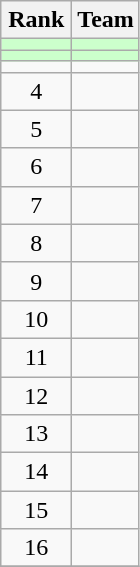<table class="wikitable" style="text-align: center;">
<tr>
<th width=40>Rank</th>
<th>Team</th>
</tr>
<tr bgcolor=#ccffcc>
<td></td>
<td align=left></td>
</tr>
<tr bgcolor=#ccffcc>
<td></td>
<td align=left></td>
</tr>
<tr>
<td></td>
<td align=left></td>
</tr>
<tr>
<td>4</td>
<td align=left></td>
</tr>
<tr>
<td>5</td>
<td align=left></td>
</tr>
<tr>
<td>6</td>
<td align=left></td>
</tr>
<tr>
<td>7</td>
<td align=left></td>
</tr>
<tr>
<td>8</td>
<td align=left></td>
</tr>
<tr>
<td>9</td>
<td align=left></td>
</tr>
<tr>
<td>10</td>
<td align=left></td>
</tr>
<tr>
<td>11</td>
<td align=left></td>
</tr>
<tr>
<td>12</td>
<td align=left></td>
</tr>
<tr>
<td>13</td>
<td align=left></td>
</tr>
<tr>
<td>14</td>
<td align=left></td>
</tr>
<tr>
<td>15</td>
<td align=left></td>
</tr>
<tr>
<td>16</td>
<td align=left></td>
</tr>
<tr>
</tr>
</table>
